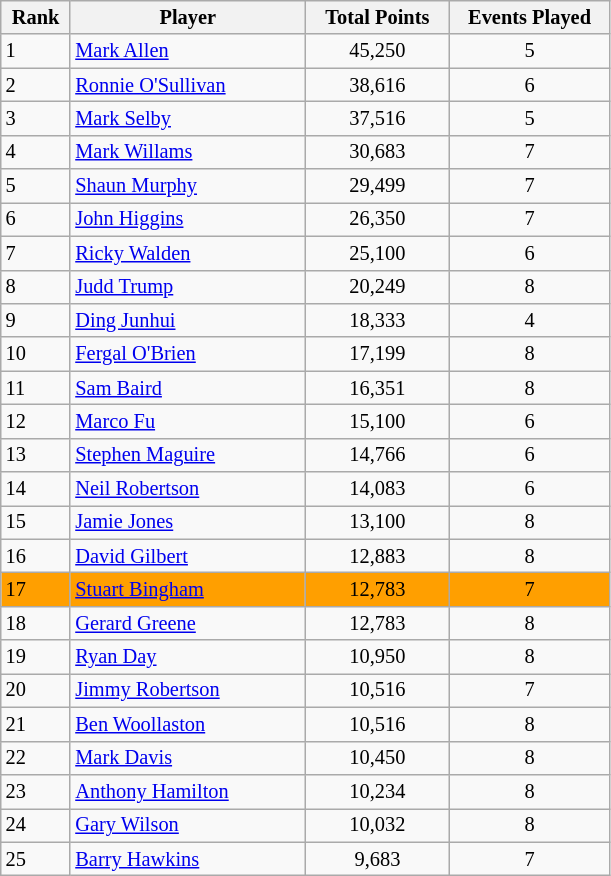<table class="wikitable" style="font-size: 85%">
<tr>
<th width=40 align="center">Rank</th>
<th width=150>Player</th>
<th width=90>Total Points</th>
<th width=100>Events Played</th>
</tr>
<tr>
<td>1</td>
<td> <a href='#'>Mark Allen</a></td>
<td align="center">45,250</td>
<td align="center">5</td>
</tr>
<tr>
<td>2</td>
<td> <a href='#'>Ronnie O'Sullivan</a></td>
<td align="center">38,616</td>
<td align="center">6</td>
</tr>
<tr>
<td>3</td>
<td> <a href='#'>Mark Selby</a></td>
<td align="center">37,516</td>
<td align="center">5</td>
</tr>
<tr>
<td>4</td>
<td> <a href='#'>Mark Willams</a></td>
<td align="center">30,683</td>
<td align="center">7</td>
</tr>
<tr>
<td>5</td>
<td> <a href='#'>Shaun Murphy</a></td>
<td align="center">29,499</td>
<td align="center">7</td>
</tr>
<tr>
<td>6</td>
<td> <a href='#'>John Higgins</a></td>
<td align="center">26,350</td>
<td align="center">7</td>
</tr>
<tr>
<td>7</td>
<td> <a href='#'>Ricky Walden</a></td>
<td align="center">25,100</td>
<td align="center">6</td>
</tr>
<tr>
<td>8</td>
<td> <a href='#'>Judd Trump</a></td>
<td align="center">20,249</td>
<td align="center">8</td>
</tr>
<tr>
<td>9</td>
<td> <a href='#'>Ding Junhui</a></td>
<td align="center">18,333</td>
<td align="center">4</td>
</tr>
<tr>
<td>10</td>
<td> <a href='#'>Fergal O'Brien</a></td>
<td align="center">17,199</td>
<td align="center">8</td>
</tr>
<tr>
<td>11</td>
<td> <a href='#'>Sam Baird</a></td>
<td align="center">16,351</td>
<td align="center">8</td>
</tr>
<tr>
<td>12</td>
<td> <a href='#'>Marco Fu</a></td>
<td align="center">15,100</td>
<td align="center">6</td>
</tr>
<tr>
<td>13</td>
<td> <a href='#'>Stephen Maguire</a></td>
<td align="center">14,766</td>
<td align="center">6</td>
</tr>
<tr>
<td>14</td>
<td> <a href='#'>Neil Robertson</a></td>
<td align="center">14,083</td>
<td align="center">6</td>
</tr>
<tr>
<td>15</td>
<td> <a href='#'>Jamie Jones</a></td>
<td align="center">13,100</td>
<td align="center">8</td>
</tr>
<tr>
<td>16</td>
<td> <a href='#'>David Gilbert</a></td>
<td align="center">12,883</td>
<td align="center">8</td>
</tr>
<tr bgcolor=#FF9F00>
<td>17</td>
<td> <a href='#'>Stuart Bingham</a></td>
<td align="center">12,783</td>
<td align="center">7</td>
</tr>
<tr>
<td>18</td>
<td> <a href='#'>Gerard Greene</a></td>
<td align="center">12,783</td>
<td align="center">8</td>
</tr>
<tr>
<td>19</td>
<td> <a href='#'>Ryan Day</a></td>
<td align="center">10,950</td>
<td align="center">8</td>
</tr>
<tr>
<td>20</td>
<td> <a href='#'>Jimmy Robertson</a></td>
<td align="center">10,516</td>
<td align="center">7</td>
</tr>
<tr>
<td>21</td>
<td> <a href='#'>Ben Woollaston</a></td>
<td align="center">10,516</td>
<td align="center">8</td>
</tr>
<tr>
<td>22</td>
<td> <a href='#'>Mark Davis</a></td>
<td align="center">10,450</td>
<td align="center">8</td>
</tr>
<tr>
<td>23</td>
<td> <a href='#'>Anthony Hamilton</a></td>
<td align="center">10,234</td>
<td align="center">8</td>
</tr>
<tr>
<td>24</td>
<td> <a href='#'>Gary Wilson</a></td>
<td align="center">10,032</td>
<td align="center">8</td>
</tr>
<tr>
<td>25</td>
<td> <a href='#'>Barry Hawkins</a></td>
<td align="center">9,683</td>
<td align="center">7</td>
</tr>
</table>
